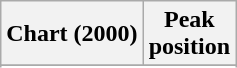<table class="wikitable sortable plainrowheaders" style="text-align:center">
<tr>
<th scope="col">Chart (2000)</th>
<th scope="col">Peak<br>position</th>
</tr>
<tr>
</tr>
<tr>
</tr>
<tr>
</tr>
</table>
